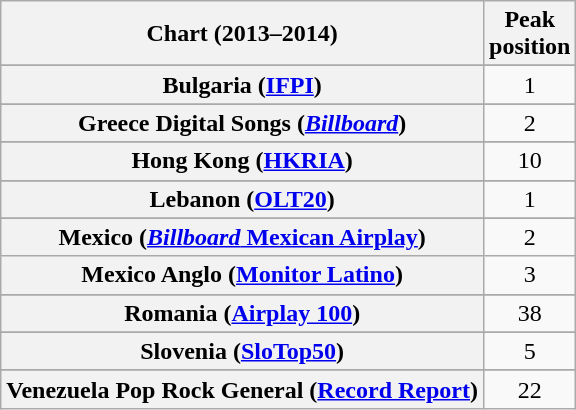<table class="wikitable sortable plainrowheaders" style="text-align:center;">
<tr>
<th scope="col">Chart (2013–2014)</th>
<th scope="col">Peak<br>position</th>
</tr>
<tr>
</tr>
<tr>
</tr>
<tr>
</tr>
<tr>
</tr>
<tr>
</tr>
<tr>
<th scope="row">Bulgaria (<a href='#'>IFPI</a>)</th>
<td>1</td>
</tr>
<tr>
</tr>
<tr>
</tr>
<tr>
</tr>
<tr>
</tr>
<tr>
</tr>
<tr>
</tr>
<tr>
<th scope="row">Greece Digital Songs (<em><a href='#'>Billboard</a></em>)</th>
<td>2</td>
</tr>
<tr>
</tr>
<tr>
<th scope="row">Hong Kong (<a href='#'>HKRIA</a>)</th>
<td style="text-align:center;">10</td>
</tr>
<tr>
</tr>
<tr>
</tr>
<tr>
</tr>
<tr>
</tr>
<tr>
</tr>
<tr>
<th scope="row">Lebanon (<a href='#'>OLT20</a>)</th>
<td>1</td>
</tr>
<tr>
</tr>
<tr>
<th scope="row">Mexico (<a href='#'><em>Billboard</em> Mexican Airplay</a>)</th>
<td>2</td>
</tr>
<tr>
<th scope="row">Mexico Anglo (<a href='#'>Monitor Latino</a>)</th>
<td>3</td>
</tr>
<tr>
</tr>
<tr>
</tr>
<tr>
</tr>
<tr>
</tr>
<tr>
</tr>
<tr>
</tr>
<tr>
<th scope="row">Romania (<a href='#'>Airplay 100</a>)</th>
<td>38</td>
</tr>
<tr>
</tr>
<tr>
</tr>
<tr>
</tr>
<tr>
<th scope="row">Slovenia (<a href='#'>SloTop50</a>)</th>
<td>5</td>
</tr>
<tr>
</tr>
<tr>
</tr>
<tr>
</tr>
<tr>
</tr>
<tr>
</tr>
<tr>
</tr>
<tr>
</tr>
<tr>
</tr>
<tr>
</tr>
<tr>
</tr>
<tr>
</tr>
<tr>
</tr>
<tr>
</tr>
<tr>
<th scope="row">Venezuela Pop Rock General (<a href='#'>Record Report</a>)</th>
<td>22</td>
</tr>
</table>
